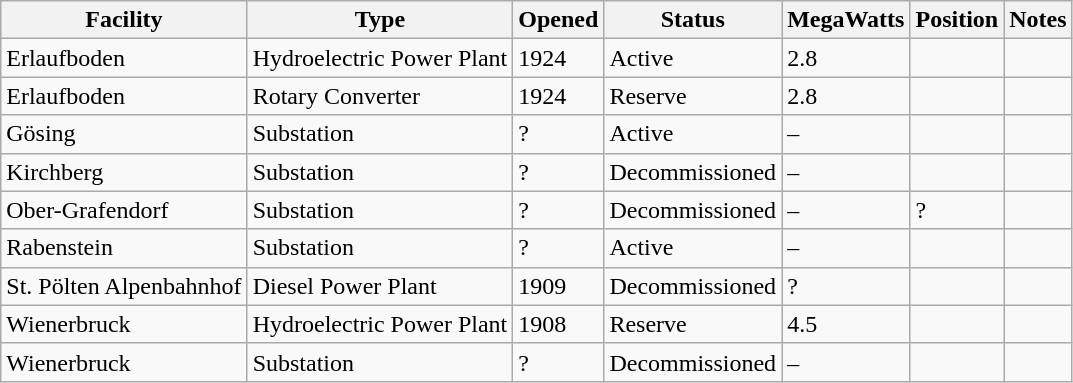<table class="wikitable sortable">
<tr>
<th>Facility</th>
<th>Type</th>
<th>Opened</th>
<th>Status</th>
<th>MegaWatts</th>
<th class="unsortable">Position</th>
<th class="unsortable">Notes</th>
</tr>
<tr>
<td>Erlaufboden</td>
<td>Hydroelectric Power Plant</td>
<td>1924</td>
<td>Active</td>
<td>2.8</td>
<td></td>
<td></td>
</tr>
<tr>
<td>Erlaufboden</td>
<td>Rotary Converter</td>
<td>1924</td>
<td>Reserve</td>
<td>2.8</td>
<td></td>
<td></td>
</tr>
<tr>
<td>Gösing</td>
<td>Substation</td>
<td>?</td>
<td>Active</td>
<td>–</td>
<td></td>
<td></td>
</tr>
<tr>
<td>Kirchberg</td>
<td>Substation</td>
<td>?</td>
<td>Decommissioned</td>
<td>–</td>
<td></td>
<td></td>
</tr>
<tr>
<td>Ober-Grafendorf</td>
<td>Substation</td>
<td>?</td>
<td>Decommissioned</td>
<td>–</td>
<td>?</td>
<td></td>
</tr>
<tr>
<td>Rabenstein</td>
<td>Substation</td>
<td>?</td>
<td>Active</td>
<td>–</td>
<td></td>
<td></td>
</tr>
<tr>
<td>St. Pölten Alpenbahnhof</td>
<td>Diesel Power Plant</td>
<td>1909</td>
<td>Decommissioned</td>
<td>?</td>
<td></td>
<td></td>
</tr>
<tr>
<td>Wienerbruck</td>
<td>Hydroelectric Power Plant</td>
<td>1908</td>
<td>Reserve</td>
<td>4.5</td>
<td></td>
<td></td>
</tr>
<tr>
<td>Wienerbruck</td>
<td>Substation</td>
<td>?</td>
<td>Decommissioned</td>
<td>–</td>
<td></td>
<td></td>
</tr>
</table>
